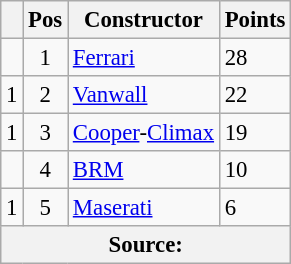<table class="wikitable" style="font-size: 95%;">
<tr>
<th></th>
<th>Pos</th>
<th>Constructor</th>
<th>Points</th>
</tr>
<tr>
<td align="left"></td>
<td align="center">1</td>
<td> <a href='#'>Ferrari</a></td>
<td align="left">28</td>
</tr>
<tr>
<td align="left"> 1</td>
<td align="center">2</td>
<td> <a href='#'>Vanwall</a></td>
<td align="left">22</td>
</tr>
<tr>
<td align="left"> 1</td>
<td align="center">3</td>
<td> <a href='#'>Cooper</a>-<a href='#'>Climax</a></td>
<td align="left">19</td>
</tr>
<tr>
<td align="left"></td>
<td align="center">4</td>
<td> <a href='#'>BRM</a></td>
<td align="left">10</td>
</tr>
<tr>
<td align="left"> 1</td>
<td align="center">5</td>
<td> <a href='#'>Maserati</a></td>
<td align="left">6</td>
</tr>
<tr>
<th colspan=4>Source: </th>
</tr>
</table>
